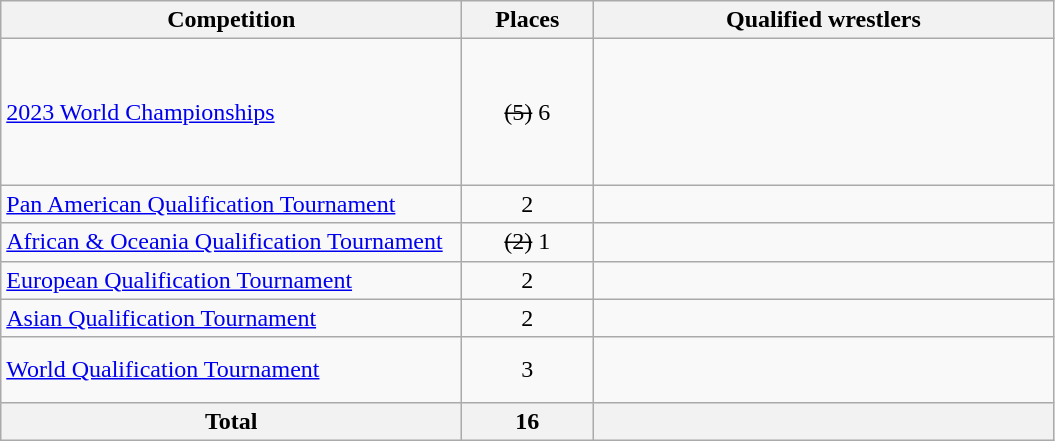<table class = "wikitable">
<tr>
<th width=300>Competition</th>
<th width=80>Places</th>
<th width=300>Qualified wrestlers</th>
</tr>
<tr>
<td><a href='#'>2023 World Championships</a></td>
<td align="center"><s>(5)</s> 6</td>
<td><br><br><br><br><br></td>
</tr>
<tr>
<td><a href='#'>Pan American Qualification Tournament</a></td>
<td align="center">2</td>
<td><br></td>
</tr>
<tr>
<td><a href='#'>African & Oceania Qualification Tournament</a></td>
<td align="center"><s>(2)</s> 1</td>
<td><s></s><br></td>
</tr>
<tr>
<td><a href='#'>European Qualification Tournament</a></td>
<td align="center">2</td>
<td><br></td>
</tr>
<tr>
<td><a href='#'>Asian Qualification Tournament</a></td>
<td align="center">2</td>
<td><br></td>
</tr>
<tr>
<td><a href='#'>World Qualification Tournament</a></td>
<td align="center">3</td>
<td><br><br></td>
</tr>
<tr>
<th>Total</th>
<th>16</th>
<th></th>
</tr>
</table>
